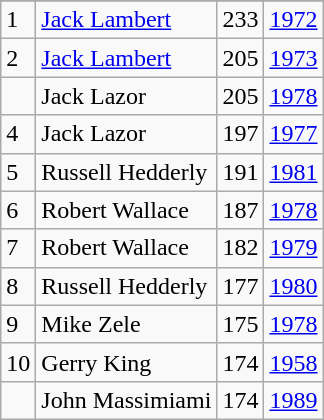<table class="wikitable" style="display:inline-table;">
<tr>
</tr>
<tr>
<td>1</td>
<td><a href='#'>Jack Lambert</a></td>
<td>233</td>
<td><a href='#'>1972</a></td>
</tr>
<tr>
<td>2</td>
<td><a href='#'>Jack Lambert</a></td>
<td>205</td>
<td><a href='#'>1973</a></td>
</tr>
<tr>
<td></td>
<td>Jack Lazor</td>
<td>205</td>
<td><a href='#'>1978</a></td>
</tr>
<tr>
<td>4</td>
<td>Jack Lazor</td>
<td>197</td>
<td><a href='#'>1977</a></td>
</tr>
<tr>
<td>5</td>
<td>Russell Hedderly</td>
<td>191</td>
<td><a href='#'>1981</a></td>
</tr>
<tr>
<td>6</td>
<td>Robert Wallace</td>
<td>187</td>
<td><a href='#'>1978</a></td>
</tr>
<tr>
<td>7</td>
<td>Robert Wallace</td>
<td>182</td>
<td><a href='#'>1979</a></td>
</tr>
<tr>
<td>8</td>
<td>Russell Hedderly</td>
<td>177</td>
<td><a href='#'>1980</a></td>
</tr>
<tr>
<td>9</td>
<td>Mike Zele</td>
<td>175</td>
<td><a href='#'>1978</a></td>
</tr>
<tr>
<td>10</td>
<td>Gerry King</td>
<td>174</td>
<td><a href='#'>1958</a></td>
</tr>
<tr>
<td></td>
<td>John Massimiami</td>
<td>174</td>
<td><a href='#'>1989</a></td>
</tr>
</table>
